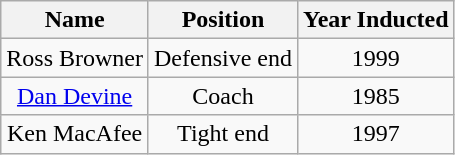<table class="wikitable sortable">
<tr>
<th>Name</th>
<th>Position</th>
<th>Year Inducted</th>
</tr>
<tr align="center">
<td>Ross Browner</td>
<td>Defensive end</td>
<td>1999</td>
</tr>
<tr align="center">
<td><a href='#'>Dan Devine</a></td>
<td>Coach</td>
<td>1985</td>
</tr>
<tr align="center">
<td>Ken MacAfee</td>
<td>Tight end</td>
<td>1997</td>
</tr>
</table>
